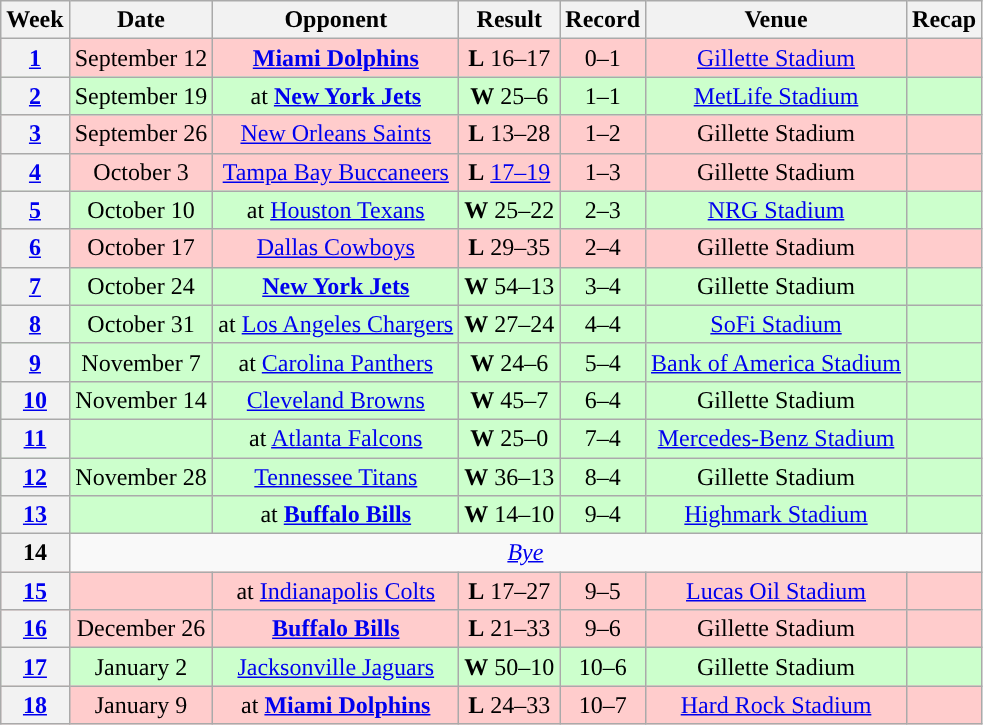<table class="wikitable" style="text-align:center">
<tr>
<th>Week</th>
<th>Date</th>
<th>Opponent</th>
<th>Result</th>
<th>Record</th>
<th>Venue</th>
<th>Recap</th>
</tr>
<tr style="background:#fcc">
<th><a href='#'>1</a></th>
<td>September 12</td>
<td><strong><a href='#'>Miami Dolphins</a></strong></td>
<td><strong>L</strong> 16–17</td>
<td>0–1</td>
<td><a href='#'>Gillette Stadium</a></td>
<td></td>
</tr>
<tr style="background:#cfc">
<th><a href='#'>2</a></th>
<td>September 19</td>
<td>at <strong><a href='#'>New York Jets</a></strong></td>
<td><strong>W</strong> 25–6</td>
<td>1–1</td>
<td><a href='#'>MetLife Stadium</a></td>
<td></td>
</tr>
<tr style="background:#fcc">
<th><a href='#'>3</a></th>
<td>September 26</td>
<td><a href='#'>New Orleans Saints</a></td>
<td><strong>L</strong> 13–28</td>
<td>1–2</td>
<td>Gillette Stadium</td>
<td></td>
</tr>
<tr style="background:#fcc">
<th><a href='#'>4</a></th>
<td>October 3</td>
<td><a href='#'>Tampa Bay Buccaneers</a></td>
<td><strong>L</strong> <a href='#'>17–19</a></td>
<td>1–3</td>
<td>Gillette Stadium</td>
<td></td>
</tr>
<tr style="background:#cfc">
<th><a href='#'>5</a></th>
<td>October 10</td>
<td>at <a href='#'>Houston Texans</a></td>
<td><strong>W</strong> 25–22</td>
<td>2–3</td>
<td><a href='#'>NRG Stadium</a></td>
<td></td>
</tr>
<tr style="background:#fcc">
<th><a href='#'>6</a></th>
<td>October 17</td>
<td><a href='#'>Dallas Cowboys</a></td>
<td><strong>L</strong> 29–35 </td>
<td>2–4</td>
<td>Gillette Stadium</td>
<td></td>
</tr>
<tr style="background:#cfc">
<th><a href='#'>7</a></th>
<td>October 24</td>
<td><strong><a href='#'>New York Jets</a></strong></td>
<td><strong>W</strong> 54–13</td>
<td>3–4</td>
<td>Gillette Stadium</td>
<td></td>
</tr>
<tr style="background:#cfc">
<th><a href='#'>8</a></th>
<td>October 31</td>
<td>at <a href='#'>Los Angeles Chargers</a></td>
<td><strong>W</strong> 27–24</td>
<td>4–4</td>
<td><a href='#'>SoFi Stadium</a></td>
<td></td>
</tr>
<tr style="background:#cfc">
<th><a href='#'>9</a></th>
<td>November 7</td>
<td>at <a href='#'>Carolina Panthers</a></td>
<td><strong>W</strong> 24–6</td>
<td>5–4</td>
<td><a href='#'>Bank of America Stadium</a></td>
<td></td>
</tr>
<tr style="background:#cfc">
<th><a href='#'>10</a></th>
<td>November 14</td>
<td><a href='#'>Cleveland Browns</a></td>
<td><strong>W</strong> 45–7</td>
<td>6–4</td>
<td>Gillette Stadium</td>
<td></td>
</tr>
<tr style="background:#cfc">
<th><a href='#'>11</a></th>
<td></td>
<td>at <a href='#'>Atlanta Falcons</a></td>
<td><strong>W</strong> 25–0</td>
<td>7–4</td>
<td><a href='#'>Mercedes-Benz Stadium</a></td>
<td></td>
</tr>
<tr style="background:#cfc">
<th><a href='#'>12</a></th>
<td>November 28</td>
<td><a href='#'>Tennessee Titans</a></td>
<td><strong>W</strong> 36–13</td>
<td>8–4</td>
<td>Gillette Stadium</td>
<td></td>
</tr>
<tr style="background:#cfc">
<th><a href='#'>13</a></th>
<td></td>
<td>at <strong><a href='#'>Buffalo Bills</a></strong></td>
<td><strong>W</strong> 14–10</td>
<td>9–4</td>
<td><a href='#'>Highmark Stadium</a></td>
<td></td>
</tr>
<tr>
<th>14</th>
<td colspan="6"><em><a href='#'>Bye</a></em></td>
</tr>
<tr style="background:#fcc">
<th><a href='#'>15</a></th>
<td></td>
<td>at <a href='#'>Indianapolis Colts</a></td>
<td><strong>L</strong> 17–27</td>
<td>9–5</td>
<td><a href='#'>Lucas Oil Stadium</a></td>
<td></td>
</tr>
<tr style="background:#fcc">
<th><a href='#'>16</a></th>
<td>December 26</td>
<td><strong><a href='#'>Buffalo Bills</a></strong></td>
<td><strong>L</strong> 21–33</td>
<td>9–6</td>
<td>Gillette Stadium</td>
<td></td>
</tr>
<tr style="background:#cfc">
<th><a href='#'>17</a></th>
<td>January 2</td>
<td><a href='#'>Jacksonville Jaguars</a></td>
<td><strong>W</strong> 50–10</td>
<td>10–6</td>
<td>Gillette Stadium</td>
<td></td>
</tr>
<tr style="background:#fcc">
<th><a href='#'>18</a></th>
<td>January 9</td>
<td>at <strong><a href='#'>Miami Dolphins</a></strong></td>
<td><strong>L</strong> 24–33</td>
<td>10–7</td>
<td><a href='#'>Hard Rock Stadium</a></td>
<td></td>
</tr>
</table>
